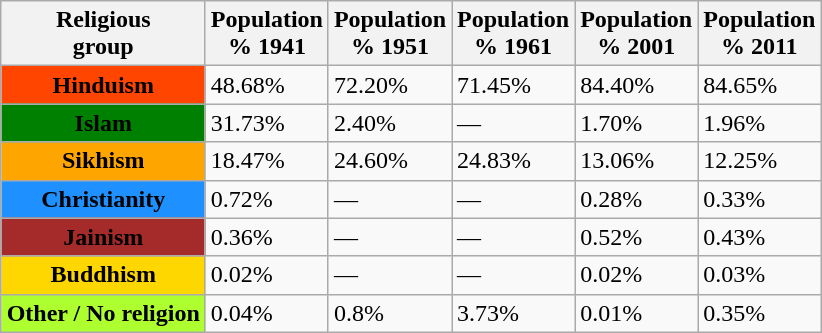<table class="wikitable sortable" style="margin:auto;">
<tr style="text-align: left;">
<th>Religious<br>group</th>
<th>Population <br>% <strong>1941</strong></th>
<th>Population <br>% <strong>1951</strong></th>
<th>Population <br>% <strong>1961</strong></th>
<th>Population <br>% <strong>2001</strong></th>
<th>Population <br>% <strong>2011</strong></th>
</tr>
<tr>
<th style="background:OrangeRed;">Hinduism</th>
<td>48.68%</td>
<td>72.20%</td>
<td>71.45%</td>
<td>84.40%</td>
<td>84.65%</td>
</tr>
<tr>
<th style="background:Green;">Islam</th>
<td>31.73%</td>
<td>2.40%</td>
<td>—</td>
<td>1.70%</td>
<td>1.96%</td>
</tr>
<tr>
<th style="background:Orange;">Sikhism</th>
<td>18.47%</td>
<td>24.60%</td>
<td>24.83%</td>
<td>13.06%</td>
<td>12.25%</td>
</tr>
<tr>
<th style="background:DodgerBlue;">Christianity</th>
<td>0.72%</td>
<td>—</td>
<td>—</td>
<td>0.28%</td>
<td>0.33%</td>
</tr>
<tr>
<th style="background:Brown;">Jainism</th>
<td>0.36%</td>
<td>—</td>
<td>—</td>
<td>0.52%</td>
<td>0.43%</td>
</tr>
<tr>
<th style="background:Gold;">Buddhism</th>
<td>0.02%</td>
<td>—</td>
<td>—</td>
<td>0.02%</td>
<td>0.03%</td>
</tr>
<tr>
<th style="background:GreenYellow;">Other / No religion</th>
<td>0.04%</td>
<td>0.8%</td>
<td>3.73%</td>
<td>0.01%</td>
<td>0.35%</td>
</tr>
</table>
